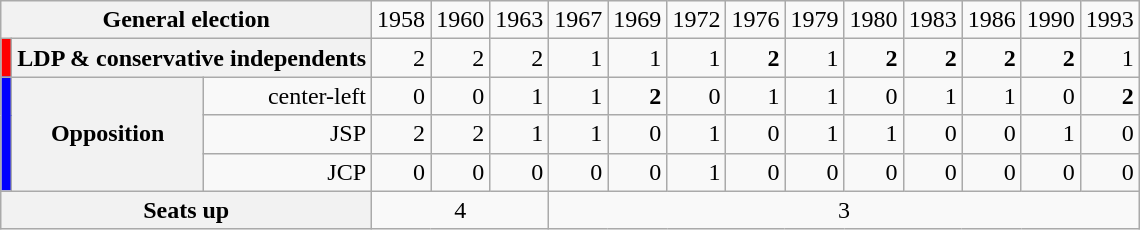<table class="wikitable" border="1">
<tr>
<th colspan="3">General election</th>
<td>1958</td>
<td>1960</td>
<td>1963</td>
<td>1967</td>
<td>1969</td>
<td>1972</td>
<td>1976</td>
<td>1979</td>
<td>1980</td>
<td>1983</td>
<td>1986</td>
<td>1990</td>
<td>1993</td>
</tr>
<tr align="right">
<td bgcolor=red></td>
<th colspan="2">LDP & conservative independents</th>
<td>2</td>
<td>2</td>
<td>2</td>
<td>1</td>
<td>1</td>
<td>1</td>
<td><strong>2</strong></td>
<td>1</td>
<td><strong>2</strong></td>
<td><strong>2</strong></td>
<td><strong>2</strong></td>
<td><strong>2</strong></td>
<td>1</td>
</tr>
<tr align="right">
<td rowspan="3" bgcolor=blue></td>
<th rowspan="3">Opposition</th>
<td>center-left</td>
<td>0</td>
<td>0</td>
<td>1</td>
<td>1</td>
<td><strong>2</strong></td>
<td>0</td>
<td>1</td>
<td>1</td>
<td>0</td>
<td>1</td>
<td>1</td>
<td>0</td>
<td><strong>2</strong></td>
</tr>
<tr align="right">
<td>JSP</td>
<td>2</td>
<td>2</td>
<td>1</td>
<td>1</td>
<td>0</td>
<td>1</td>
<td>0</td>
<td>1</td>
<td>1</td>
<td>0</td>
<td>0</td>
<td>1</td>
<td>0</td>
</tr>
<tr align="right">
<td>JCP</td>
<td>0</td>
<td>0</td>
<td>0</td>
<td>0</td>
<td>0</td>
<td>1</td>
<td>0</td>
<td>0</td>
<td>0</td>
<td>0</td>
<td>0</td>
<td>0</td>
<td>0</td>
</tr>
<tr align="center">
<th colspan="3">Seats up</th>
<td colspan="3">4</td>
<td colspan="10">3</td>
</tr>
</table>
